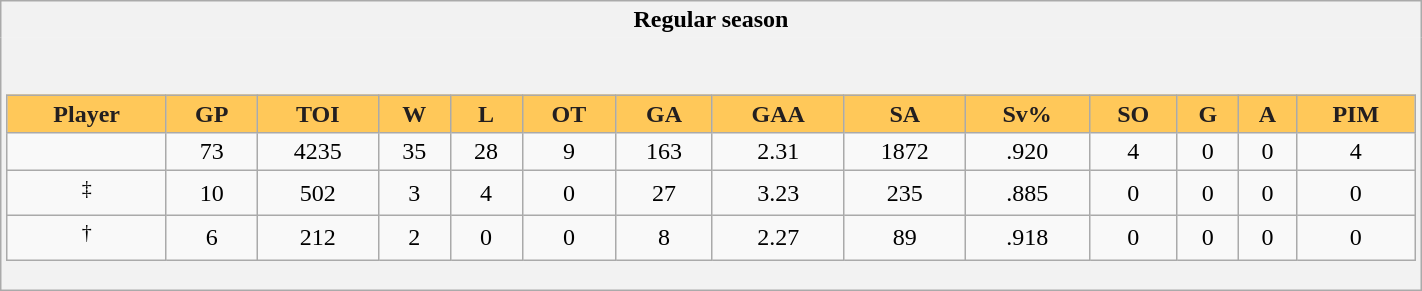<table class="wikitable" style="border: 1px solid #aaa;" width="75%">
<tr>
<th style="border: 0;">Regular season</th>
</tr>
<tr>
<td style="background: #f2f2f2; border: 0; text-align: center;"><br><table class="wikitable sortable" width="100%">
<tr align="center"  bgcolor="#dddddd">
<th style="background:#FFC859; color:#231F20">Player</th>
<th style="background:#FFC859; color:#231F20">GP</th>
<th style="background:#FFC859; color:#231F20">TOI</th>
<th style="background:#FFC859; color:#231F20">W</th>
<th style="background:#FFC859; color:#231F20">L</th>
<th style="background:#FFC859; color:#231F20">OT</th>
<th style="background:#FFC859; color:#231F20">GA</th>
<th style="background:#FFC859; color:#231F20">GAA</th>
<th style="background:#FFC859; color:#231F20">SA</th>
<th style="background:#FFC859; color:#231F20">Sv%</th>
<th style="background:#FFC859; color:#231F20">SO</th>
<th style="background:#FFC859; color:#231F20">G</th>
<th style="background:#FFC859; color:#231F20">A</th>
<th style="background:#FFC859; color:#231F20">PIM</th>
</tr>
<tr align=center>
<td></td>
<td>73</td>
<td>4235</td>
<td>35</td>
<td>28</td>
<td>9</td>
<td>163</td>
<td>2.31</td>
<td>1872</td>
<td>.920</td>
<td>4</td>
<td>0</td>
<td>0</td>
<td>4</td>
</tr>
<tr align=center>
<td><sup>‡</sup></td>
<td>10</td>
<td>502</td>
<td>3</td>
<td>4</td>
<td>0</td>
<td>27</td>
<td>3.23</td>
<td>235</td>
<td>.885</td>
<td>0</td>
<td>0</td>
<td>0</td>
<td>0</td>
</tr>
<tr align=center>
<td><sup>†</sup></td>
<td>6</td>
<td>212</td>
<td>2</td>
<td>0</td>
<td>0</td>
<td>8</td>
<td>2.27</td>
<td>89</td>
<td>.918</td>
<td>0</td>
<td>0</td>
<td>0</td>
<td>0</td>
</tr>
</table>
</td>
</tr>
</table>
